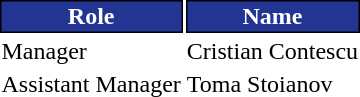<table class="toccolours">
<tr>
<th style="background:#233592;color:#FFFFFF;border:1px solid #000000;">Role</th>
<th style="background:#233592;color:#FFFFFF;border:1px solid #000000;">Name</th>
</tr>
<tr>
<td>Manager</td>
<td> Cristian Contescu</td>
</tr>
<tr>
<td>Assistant Manager</td>
<td> Toma Stoianov</td>
</tr>
</table>
